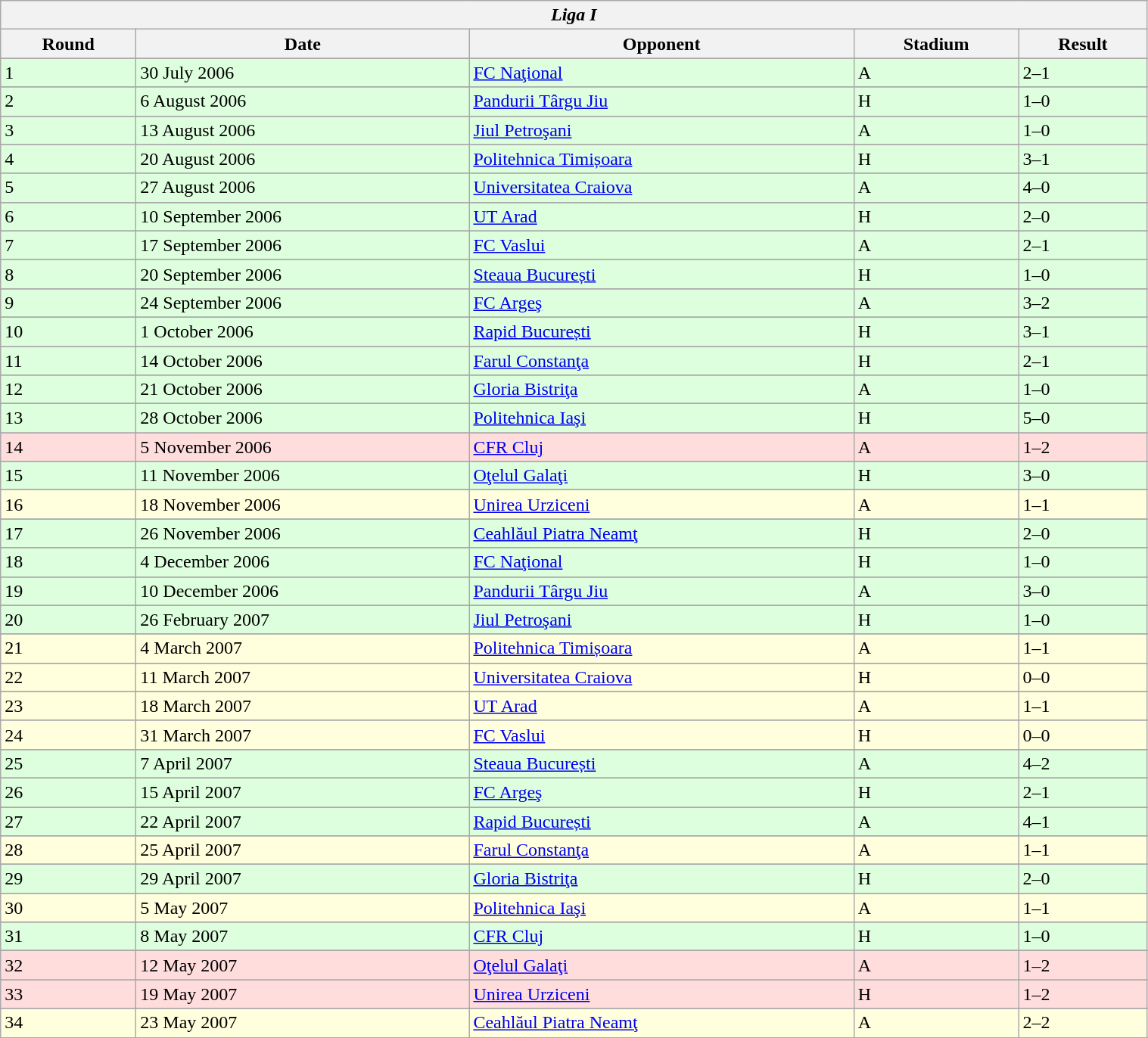<table class="wikitable" style="width:80%;">
<tr>
<th colspan="5" style="text-align:center;"><em>Liga I</em></th>
</tr>
<tr>
<th>Round</th>
<th>Date</th>
<th>Opponent</th>
<th>Stadium</th>
<th>Result</th>
</tr>
<tr>
</tr>
<tr bgcolor="#ddffdd">
<td>1</td>
<td>30 July 2006</td>
<td><a href='#'>FC Naţional</a></td>
<td>A</td>
<td>2–1</td>
</tr>
<tr>
</tr>
<tr bgcolor="#ddffdd">
<td>2</td>
<td>6 August 2006</td>
<td><a href='#'>Pandurii Târgu Jiu</a></td>
<td>H</td>
<td>1–0</td>
</tr>
<tr>
</tr>
<tr bgcolor="#ddffdd">
<td>3</td>
<td>13 August 2006</td>
<td><a href='#'>Jiul Petroşani</a></td>
<td>A</td>
<td>1–0</td>
</tr>
<tr>
</tr>
<tr bgcolor="#ddffdd">
<td>4</td>
<td>20 August 2006</td>
<td><a href='#'>Politehnica Timișoara</a></td>
<td>H</td>
<td>3–1</td>
</tr>
<tr>
</tr>
<tr bgcolor="#ddffdd">
<td>5</td>
<td>27 August 2006</td>
<td><a href='#'>Universitatea Craiova</a></td>
<td>A</td>
<td>4–0</td>
</tr>
<tr>
</tr>
<tr bgcolor="#ddffdd">
<td>6</td>
<td>10 September 2006</td>
<td><a href='#'>UT Arad</a></td>
<td>H</td>
<td>2–0</td>
</tr>
<tr>
</tr>
<tr bgcolor="#ddffdd">
<td>7</td>
<td>17 September 2006</td>
<td><a href='#'>FC Vaslui</a></td>
<td>A</td>
<td>2–1</td>
</tr>
<tr>
</tr>
<tr bgcolor="#ddffdd">
<td>8</td>
<td>20 September 2006</td>
<td><a href='#'>Steaua București</a></td>
<td>H</td>
<td>1–0</td>
</tr>
<tr>
</tr>
<tr bgcolor="#ddffdd">
<td>9</td>
<td>24 September 2006</td>
<td><a href='#'>FC Argeş</a></td>
<td>A</td>
<td>3–2</td>
</tr>
<tr>
</tr>
<tr bgcolor="#ddffdd">
<td>10</td>
<td>1 October 2006</td>
<td><a href='#'>Rapid București</a></td>
<td>H</td>
<td>3–1</td>
</tr>
<tr>
</tr>
<tr bgcolor="#ddffdd">
<td>11</td>
<td>14 October 2006</td>
<td><a href='#'>Farul Constanţa</a></td>
<td>H</td>
<td>2–1</td>
</tr>
<tr>
</tr>
<tr bgcolor="#ddffdd">
<td>12</td>
<td>21 October 2006</td>
<td><a href='#'>Gloria Bistriţa</a></td>
<td>A</td>
<td>1–0</td>
</tr>
<tr>
</tr>
<tr bgcolor="#ddffdd">
<td>13</td>
<td>28 October 2006</td>
<td><a href='#'>Politehnica Iaşi</a></td>
<td>H</td>
<td>5–0</td>
</tr>
<tr>
</tr>
<tr bgcolor="#ffdddd">
<td>14</td>
<td>5 November 2006</td>
<td><a href='#'>CFR Cluj</a></td>
<td>A</td>
<td>1–2</td>
</tr>
<tr>
</tr>
<tr bgcolor="#ddffdd">
<td>15</td>
<td>11 November 2006</td>
<td><a href='#'>Oţelul Galaţi</a></td>
<td>H</td>
<td>3–0</td>
</tr>
<tr>
</tr>
<tr bgcolor="#ffffdd">
<td>16</td>
<td>18 November 2006</td>
<td><a href='#'>Unirea Urziceni</a></td>
<td>A</td>
<td>1–1</td>
</tr>
<tr>
</tr>
<tr bgcolor="#ddffdd">
<td>17</td>
<td>26 November 2006</td>
<td><a href='#'>Ceahlăul Piatra Neamţ</a></td>
<td>H</td>
<td>2–0</td>
</tr>
<tr>
</tr>
<tr bgcolor="#ddffdd">
<td>18</td>
<td>4 December 2006</td>
<td><a href='#'>FC Naţional</a></td>
<td>H</td>
<td>1–0</td>
</tr>
<tr>
</tr>
<tr bgcolor="#ddffdd">
<td>19</td>
<td>10 December 2006</td>
<td><a href='#'>Pandurii Târgu Jiu</a></td>
<td>A</td>
<td>3–0</td>
</tr>
<tr>
</tr>
<tr bgcolor="#ddffdd">
<td>20</td>
<td>26 February 2007</td>
<td><a href='#'>Jiul Petroşani</a></td>
<td>H</td>
<td>1–0</td>
</tr>
<tr>
</tr>
<tr bgcolor="#ffffdd">
<td>21</td>
<td>4 March 2007</td>
<td><a href='#'>Politehnica Timișoara</a></td>
<td>A</td>
<td>1–1</td>
</tr>
<tr>
</tr>
<tr bgcolor="#ffffdd">
<td>22</td>
<td>11 March 2007</td>
<td><a href='#'>Universitatea Craiova</a></td>
<td>H</td>
<td>0–0</td>
</tr>
<tr>
</tr>
<tr bgcolor="#ffffdd">
<td>23</td>
<td>18 March 2007</td>
<td><a href='#'>UT Arad</a></td>
<td>A</td>
<td>1–1</td>
</tr>
<tr>
</tr>
<tr bgcolor="#ffffdd">
<td>24</td>
<td>31 March 2007</td>
<td><a href='#'>FC Vaslui</a></td>
<td>H</td>
<td>0–0</td>
</tr>
<tr>
</tr>
<tr bgcolor="#ddffdd">
<td>25</td>
<td>7 April 2007</td>
<td><a href='#'>Steaua București</a></td>
<td>A</td>
<td>4–2</td>
</tr>
<tr>
</tr>
<tr bgcolor="#ddffdd">
<td>26</td>
<td>15 April 2007</td>
<td><a href='#'>FC Argeş</a></td>
<td>H</td>
<td>2–1</td>
</tr>
<tr>
</tr>
<tr bgcolor="#ddffdd">
<td>27</td>
<td>22 April 2007</td>
<td><a href='#'>Rapid București</a></td>
<td>A</td>
<td>4–1</td>
</tr>
<tr>
</tr>
<tr bgcolor="#ffffdd">
<td>28</td>
<td>25 April 2007</td>
<td><a href='#'>Farul Constanţa</a></td>
<td>A</td>
<td>1–1</td>
</tr>
<tr>
</tr>
<tr bgcolor="#ddffdd">
<td>29</td>
<td>29 April 2007</td>
<td><a href='#'>Gloria Bistriţa</a></td>
<td>H</td>
<td>2–0</td>
</tr>
<tr>
</tr>
<tr bgcolor="#ffffdd">
<td>30</td>
<td>5 May 2007</td>
<td><a href='#'>Politehnica Iaşi</a></td>
<td>A</td>
<td>1–1</td>
</tr>
<tr>
</tr>
<tr bgcolor="#ddffdd">
<td>31</td>
<td>8 May 2007</td>
<td><a href='#'>CFR Cluj</a></td>
<td>H</td>
<td>1–0</td>
</tr>
<tr>
</tr>
<tr bgcolor="#ffdddd">
<td>32</td>
<td>12 May 2007</td>
<td><a href='#'>Oţelul Galaţi</a></td>
<td>A</td>
<td>1–2</td>
</tr>
<tr>
</tr>
<tr bgcolor="#ffdddd">
<td>33</td>
<td>19 May 2007</td>
<td><a href='#'>Unirea Urziceni</a></td>
<td>H</td>
<td>1–2</td>
</tr>
<tr>
</tr>
<tr bgcolor="#ffffdd">
<td>34</td>
<td>23 May 2007</td>
<td><a href='#'>Ceahlăul Piatra Neamţ</a></td>
<td>A</td>
<td>2–2</td>
</tr>
<tr>
</tr>
</table>
